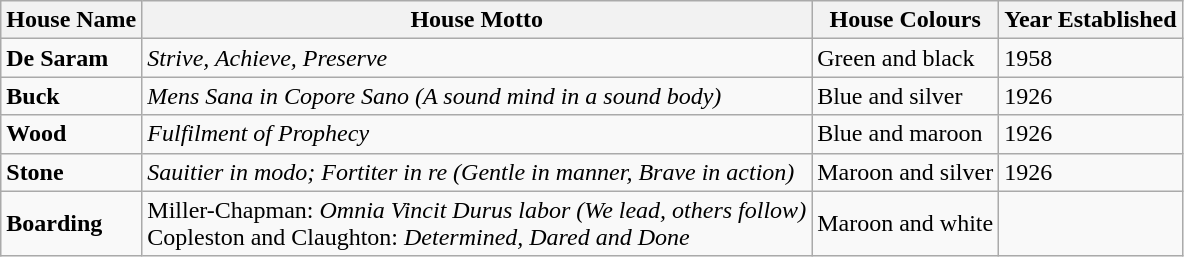<table class="wikitable">
<tr>
<th>House Name</th>
<th>House Motto</th>
<th>House Colours</th>
<th>Year Established</th>
</tr>
<tr>
<td><strong>De Saram</strong></td>
<td><em>Strive, Achieve, Preserve</em></td>
<td>Green and black<br></td>
<td>1958</td>
</tr>
<tr>
<td><strong>Buck</strong></td>
<td><em>Mens Sana in Copore Sano (A sound mind in a sound body)</em></td>
<td>Blue and silver<br></td>
<td>1926</td>
</tr>
<tr>
<td><strong>Wood</strong></td>
<td><em>Fulfilment of Prophecy</em></td>
<td>Blue and maroon<br></td>
<td>1926</td>
</tr>
<tr>
<td><strong>Stone</strong></td>
<td><em>Sauitier in modo; Fortiter in re (Gentle in manner, Brave in action)</em></td>
<td>Maroon and silver<br></td>
<td>1926</td>
</tr>
<tr>
<td><strong>Boarding</strong></td>
<td>Miller-Chapman: <em>Omnia Vincit Durus labor (We lead, others follow)</em><br>Copleston and Claughton: <em>Determined, Dared and Done</em></td>
<td>Maroon and white<br></td>
<td></td>
</tr>
</table>
